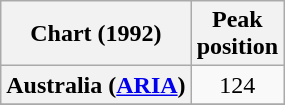<table class="wikitable sortable plainrowheaders" style="text-align:center">
<tr>
<th>Chart (1992)</th>
<th>Peak<br>position</th>
</tr>
<tr>
<th scope="row">Australia (<a href='#'>ARIA</a>)</th>
<td align="center">124</td>
</tr>
<tr>
</tr>
</table>
